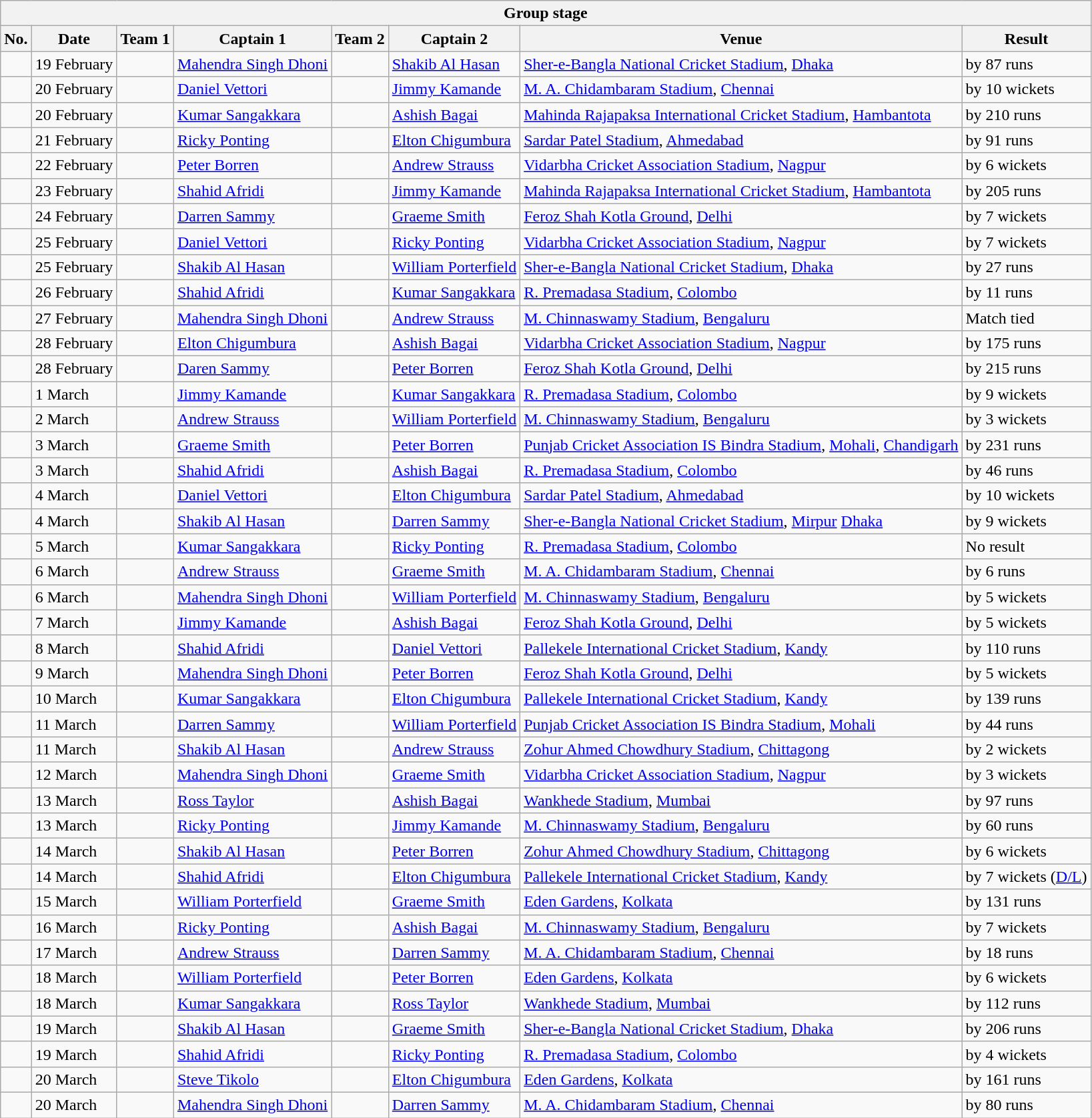<table class="wikitable">
<tr>
<th colspan="8">Group stage</th>
</tr>
<tr>
<th>No.</th>
<th>Date</th>
<th>Team 1</th>
<th>Captain 1</th>
<th>Team 2</th>
<th>Captain 2</th>
<th>Venue</th>
<th>Result</th>
</tr>
<tr>
<td></td>
<td>19 February</td>
<td></td>
<td><a href='#'>Mahendra Singh Dhoni</a></td>
<td></td>
<td><a href='#'>Shakib Al Hasan</a></td>
<td><a href='#'>Sher-e-Bangla National Cricket Stadium</a>, <a href='#'>Dhaka</a></td>
<td> by 87 runs</td>
</tr>
<tr>
<td></td>
<td>20 February</td>
<td></td>
<td><a href='#'>Daniel Vettori</a></td>
<td></td>
<td><a href='#'>Jimmy Kamande</a></td>
<td><a href='#'>M. A. Chidambaram Stadium</a>, <a href='#'>Chennai</a></td>
<td> by 10 wickets</td>
</tr>
<tr>
<td></td>
<td>20 February</td>
<td></td>
<td><a href='#'>Kumar Sangakkara</a></td>
<td></td>
<td><a href='#'>Ashish Bagai</a></td>
<td><a href='#'>Mahinda Rajapaksa International Cricket Stadium</a>, <a href='#'>Hambantota</a></td>
<td> by 210 runs</td>
</tr>
<tr>
<td></td>
<td>21 February</td>
<td></td>
<td><a href='#'>Ricky Ponting</a></td>
<td></td>
<td><a href='#'>Elton Chigumbura</a></td>
<td><a href='#'>Sardar Patel Stadium</a>, <a href='#'>Ahmedabad</a></td>
<td> by 91 runs</td>
</tr>
<tr>
<td></td>
<td>22 February</td>
<td></td>
<td><a href='#'>Peter Borren</a></td>
<td></td>
<td><a href='#'>Andrew Strauss</a></td>
<td><a href='#'>Vidarbha Cricket Association Stadium</a>, <a href='#'>Nagpur</a></td>
<td> by 6 wickets</td>
</tr>
<tr>
<td></td>
<td>23 February</td>
<td></td>
<td><a href='#'>Shahid Afridi</a></td>
<td></td>
<td><a href='#'>Jimmy Kamande</a></td>
<td><a href='#'>Mahinda Rajapaksa International Cricket Stadium</a>, <a href='#'>Hambantota</a></td>
<td> by 205 runs</td>
</tr>
<tr>
<td></td>
<td>24 February</td>
<td></td>
<td><a href='#'>Darren Sammy</a></td>
<td></td>
<td><a href='#'>Graeme Smith</a></td>
<td><a href='#'>Feroz Shah Kotla Ground</a>, <a href='#'>Delhi</a></td>
<td> by 7 wickets</td>
</tr>
<tr>
<td></td>
<td>25 February</td>
<td></td>
<td><a href='#'>Daniel Vettori</a></td>
<td></td>
<td><a href='#'>Ricky Ponting</a></td>
<td><a href='#'>Vidarbha Cricket Association Stadium</a>, <a href='#'>Nagpur</a></td>
<td> by 7 wickets</td>
</tr>
<tr>
<td></td>
<td>25 February</td>
<td></td>
<td><a href='#'>Shakib Al Hasan</a></td>
<td></td>
<td><a href='#'>William Porterfield</a></td>
<td><a href='#'>Sher-e-Bangla National Cricket Stadium</a>, <a href='#'>Dhaka</a></td>
<td> by 27 runs</td>
</tr>
<tr>
<td></td>
<td>26 February</td>
<td></td>
<td><a href='#'>Shahid Afridi</a></td>
<td></td>
<td><a href='#'>Kumar Sangakkara</a></td>
<td><a href='#'>R. Premadasa Stadium</a>, <a href='#'>Colombo</a></td>
<td> by 11 runs</td>
</tr>
<tr>
<td></td>
<td>27 February</td>
<td></td>
<td><a href='#'>Mahendra Singh Dhoni</a></td>
<td></td>
<td><a href='#'>Andrew Strauss</a></td>
<td><a href='#'>M. Chinnaswamy Stadium</a>, <a href='#'>Bengaluru</a></td>
<td>Match tied</td>
</tr>
<tr>
<td></td>
<td>28 February</td>
<td></td>
<td><a href='#'>Elton Chigumbura</a></td>
<td></td>
<td><a href='#'>Ashish Bagai</a></td>
<td><a href='#'>Vidarbha Cricket Association Stadium</a>, <a href='#'>Nagpur</a></td>
<td> by 175 runs</td>
</tr>
<tr>
<td></td>
<td>28 February</td>
<td></td>
<td><a href='#'>Daren Sammy</a></td>
<td></td>
<td><a href='#'>Peter Borren</a></td>
<td><a href='#'>Feroz Shah Kotla Ground</a>, <a href='#'>Delhi</a></td>
<td> by 215 runs</td>
</tr>
<tr>
<td></td>
<td>1 March</td>
<td></td>
<td><a href='#'>Jimmy Kamande</a></td>
<td></td>
<td><a href='#'>Kumar Sangakkara</a></td>
<td><a href='#'>R. Premadasa Stadium</a>, <a href='#'>Colombo</a></td>
<td> by 9 wickets</td>
</tr>
<tr>
<td></td>
<td>2 March</td>
<td></td>
<td><a href='#'>Andrew Strauss</a></td>
<td></td>
<td><a href='#'>William Porterfield</a></td>
<td><a href='#'>M. Chinnaswamy Stadium</a>, <a href='#'>Bengaluru</a></td>
<td> by 3 wickets</td>
</tr>
<tr>
<td></td>
<td>3 March</td>
<td></td>
<td><a href='#'>Graeme Smith</a></td>
<td></td>
<td><a href='#'>Peter Borren</a></td>
<td><a href='#'>Punjab Cricket Association IS Bindra Stadium</a>, <a href='#'>Mohali</a>, <a href='#'>Chandigarh</a></td>
<td> by 231 runs</td>
</tr>
<tr>
<td></td>
<td>3 March</td>
<td></td>
<td><a href='#'>Shahid Afridi</a></td>
<td></td>
<td><a href='#'>Ashish Bagai</a></td>
<td><a href='#'>R. Premadasa Stadium</a>, <a href='#'>Colombo</a></td>
<td> by 46 runs</td>
</tr>
<tr>
<td></td>
<td>4 March</td>
<td></td>
<td><a href='#'>Daniel Vettori</a></td>
<td></td>
<td><a href='#'>Elton Chigumbura</a></td>
<td><a href='#'>Sardar Patel Stadium</a>, <a href='#'>Ahmedabad</a></td>
<td> by 10 wickets</td>
</tr>
<tr>
<td></td>
<td>4 March</td>
<td></td>
<td><a href='#'>Shakib Al Hasan</a></td>
<td></td>
<td><a href='#'>Darren Sammy</a></td>
<td><a href='#'>Sher-e-Bangla National Cricket Stadium</a>, <a href='#'>Mirpur</a> <a href='#'>Dhaka</a></td>
<td> by 9 wickets</td>
</tr>
<tr>
<td></td>
<td>5 March</td>
<td></td>
<td><a href='#'>Kumar Sangakkara</a></td>
<td></td>
<td><a href='#'>Ricky Ponting</a></td>
<td><a href='#'>R. Premadasa Stadium</a>, <a href='#'>Colombo</a></td>
<td>No result</td>
</tr>
<tr>
<td></td>
<td>6 March</td>
<td></td>
<td><a href='#'>Andrew Strauss</a></td>
<td></td>
<td><a href='#'>Graeme Smith</a></td>
<td><a href='#'>M. A. Chidambaram Stadium</a>, <a href='#'>Chennai</a></td>
<td> by 6 runs</td>
</tr>
<tr>
<td></td>
<td>6 March</td>
<td></td>
<td><a href='#'>Mahendra Singh Dhoni</a></td>
<td></td>
<td><a href='#'>William Porterfield</a></td>
<td><a href='#'>M. Chinnaswamy Stadium</a>, <a href='#'>Bengaluru</a></td>
<td> by 5 wickets</td>
</tr>
<tr>
<td></td>
<td>7 March</td>
<td></td>
<td><a href='#'>Jimmy Kamande</a></td>
<td></td>
<td><a href='#'>Ashish Bagai</a></td>
<td><a href='#'>Feroz Shah Kotla Ground</a>, <a href='#'>Delhi</a></td>
<td> by 5 wickets</td>
</tr>
<tr>
<td></td>
<td>8 March</td>
<td></td>
<td><a href='#'>Shahid Afridi</a></td>
<td></td>
<td><a href='#'>Daniel Vettori</a></td>
<td><a href='#'>Pallekele International Cricket Stadium</a>, <a href='#'>Kandy</a></td>
<td> by 110 runs</td>
</tr>
<tr>
<td></td>
<td>9 March</td>
<td></td>
<td><a href='#'>Mahendra Singh Dhoni</a></td>
<td></td>
<td><a href='#'>Peter Borren</a></td>
<td><a href='#'>Feroz Shah Kotla Ground</a>, <a href='#'>Delhi</a></td>
<td> by 5 wickets</td>
</tr>
<tr>
<td></td>
<td>10 March</td>
<td></td>
<td><a href='#'>Kumar Sangakkara</a></td>
<td></td>
<td><a href='#'>Elton Chigumbura</a></td>
<td><a href='#'>Pallekele International Cricket Stadium</a>, <a href='#'>Kandy</a></td>
<td> by 139 runs</td>
</tr>
<tr>
<td></td>
<td>11 March</td>
<td></td>
<td><a href='#'>Darren Sammy</a></td>
<td></td>
<td><a href='#'>William Porterfield</a></td>
<td><a href='#'>Punjab Cricket Association IS Bindra Stadium</a>, <a href='#'>Mohali</a></td>
<td> by 44 runs</td>
</tr>
<tr>
<td></td>
<td>11 March</td>
<td></td>
<td><a href='#'>Shakib Al Hasan</a></td>
<td></td>
<td><a href='#'>Andrew Strauss</a></td>
<td><a href='#'>Zohur Ahmed Chowdhury Stadium</a>, <a href='#'>Chittagong</a></td>
<td> by 2 wickets</td>
</tr>
<tr>
<td></td>
<td>12 March</td>
<td></td>
<td><a href='#'>Mahendra Singh Dhoni</a></td>
<td></td>
<td><a href='#'>Graeme Smith</a></td>
<td><a href='#'>Vidarbha Cricket Association Stadium</a>, <a href='#'>Nagpur</a></td>
<td> by 3 wickets</td>
</tr>
<tr>
<td></td>
<td>13 March</td>
<td></td>
<td><a href='#'>Ross Taylor</a></td>
<td></td>
<td><a href='#'>Ashish Bagai</a></td>
<td><a href='#'>Wankhede Stadium</a>, <a href='#'>Mumbai</a></td>
<td> by 97 runs</td>
</tr>
<tr>
<td></td>
<td>13 March</td>
<td></td>
<td><a href='#'>Ricky Ponting</a></td>
<td></td>
<td><a href='#'>Jimmy Kamande</a></td>
<td><a href='#'>M. Chinnaswamy Stadium</a>, <a href='#'>Bengaluru</a></td>
<td> by 60 runs</td>
</tr>
<tr>
<td></td>
<td>14 March</td>
<td></td>
<td><a href='#'>Shakib Al Hasan</a></td>
<td></td>
<td><a href='#'>Peter Borren</a></td>
<td><a href='#'>Zohur Ahmed Chowdhury Stadium</a>, <a href='#'>Chittagong</a></td>
<td> by 6 wickets</td>
</tr>
<tr>
<td></td>
<td>14 March</td>
<td></td>
<td><a href='#'>Shahid Afridi</a></td>
<td></td>
<td><a href='#'>Elton Chigumbura</a></td>
<td><a href='#'>Pallekele International Cricket Stadium</a>, <a href='#'>Kandy</a></td>
<td> by 7 wickets (<a href='#'>D/L</a>)</td>
</tr>
<tr>
<td></td>
<td>15 March</td>
<td></td>
<td><a href='#'>William Porterfield</a></td>
<td></td>
<td><a href='#'>Graeme Smith</a></td>
<td><a href='#'>Eden Gardens</a>, <a href='#'>Kolkata</a></td>
<td> by 131 runs</td>
</tr>
<tr>
<td></td>
<td>16 March</td>
<td></td>
<td><a href='#'>Ricky Ponting</a></td>
<td></td>
<td><a href='#'>Ashish Bagai</a></td>
<td><a href='#'>M. Chinnaswamy Stadium</a>, <a href='#'>Bengaluru</a></td>
<td> by 7 wickets</td>
</tr>
<tr>
<td></td>
<td>17 March</td>
<td></td>
<td><a href='#'>Andrew Strauss</a></td>
<td></td>
<td><a href='#'>Darren Sammy</a></td>
<td><a href='#'>M. A. Chidambaram Stadium</a>, <a href='#'>Chennai</a></td>
<td> by 18 runs</td>
</tr>
<tr>
<td></td>
<td>18 March</td>
<td></td>
<td><a href='#'>William Porterfield</a></td>
<td></td>
<td><a href='#'>Peter Borren</a></td>
<td><a href='#'>Eden Gardens</a>, <a href='#'>Kolkata</a></td>
<td> by 6 wickets</td>
</tr>
<tr>
<td></td>
<td>18 March</td>
<td></td>
<td><a href='#'>Kumar Sangakkara</a></td>
<td></td>
<td><a href='#'>Ross Taylor</a></td>
<td><a href='#'>Wankhede Stadium</a>, <a href='#'>Mumbai</a></td>
<td> by 112 runs</td>
</tr>
<tr>
<td></td>
<td>19 March</td>
<td></td>
<td><a href='#'>Shakib Al Hasan</a></td>
<td></td>
<td><a href='#'>Graeme Smith</a></td>
<td><a href='#'>Sher-e-Bangla National Cricket Stadium</a>, <a href='#'>Dhaka</a></td>
<td> by 206 runs</td>
</tr>
<tr>
<td></td>
<td>19 March</td>
<td></td>
<td><a href='#'>Shahid Afridi</a></td>
<td></td>
<td><a href='#'>Ricky Ponting</a></td>
<td><a href='#'>R. Premadasa Stadium</a>, <a href='#'>Colombo</a></td>
<td> by 4 wickets</td>
</tr>
<tr>
<td></td>
<td>20 March</td>
<td></td>
<td><a href='#'>Steve Tikolo</a></td>
<td></td>
<td><a href='#'>Elton Chigumbura</a></td>
<td><a href='#'>Eden Gardens</a>, <a href='#'>Kolkata</a></td>
<td> by 161 runs</td>
</tr>
<tr>
<td></td>
<td>20 March</td>
<td></td>
<td><a href='#'>Mahendra Singh Dhoni</a></td>
<td></td>
<td><a href='#'>Darren Sammy</a></td>
<td><a href='#'>M. A. Chidambaram Stadium</a>, <a href='#'>Chennai</a></td>
<td> by 80 runs</td>
</tr>
</table>
